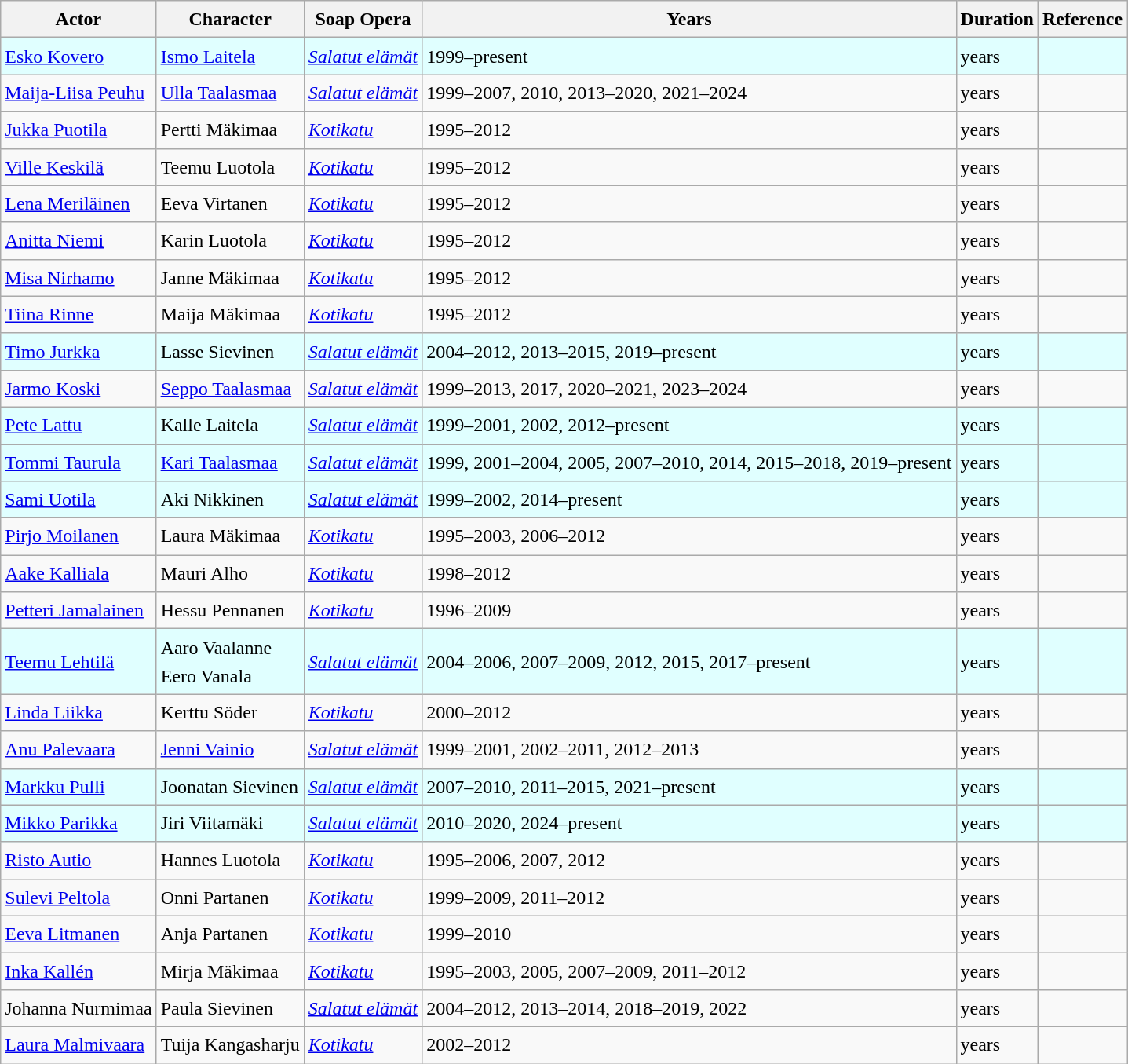<table class="wikitable sortable" style="font-size:1.00em; line-height:1.5em;">
<tr ">
<th>Actor</th>
<th>Character</th>
<th>Soap Opera</th>
<th>Years</th>
<th>Duration</th>
<th>Reference</th>
</tr>
<tr style="background:#e0ffff;">
<td><a href='#'>Esko Kovero</a></td>
<td><a href='#'>Ismo Laitela</a></td>
<td><em><a href='#'>Salatut elämät</a></em></td>
<td>1999–present</td>
<td> years</td>
<td></td>
</tr>
<tr style=>
<td><a href='#'>Maija-Liisa Peuhu</a></td>
<td><a href='#'>Ulla Taalasmaa</a></td>
<td><em><a href='#'>Salatut elämät</a></em></td>
<td>1999–2007, 2010, 2013–2020, 2021–2024</td>
<td> years</td>
<td></td>
</tr>
<tr>
<td><a href='#'>Jukka Puotila</a></td>
<td>Pertti Mäkimaa</td>
<td><em><a href='#'>Kotikatu</a></em></td>
<td>1995–2012</td>
<td> years</td>
<td></td>
</tr>
<tr>
<td><a href='#'>Ville Keskilä</a></td>
<td>Teemu Luotola</td>
<td><em><a href='#'>Kotikatu</a></em></td>
<td>1995–2012</td>
<td> years</td>
<td></td>
</tr>
<tr>
<td><a href='#'>Lena Meriläinen</a></td>
<td>Eeva Virtanen</td>
<td><em><a href='#'>Kotikatu</a></em></td>
<td>1995–2012</td>
<td> years</td>
<td></td>
</tr>
<tr>
<td><a href='#'>Anitta Niemi</a></td>
<td>Karin Luotola</td>
<td><em><a href='#'>Kotikatu</a></em></td>
<td>1995–2012</td>
<td> years</td>
<td></td>
</tr>
<tr>
<td><a href='#'>Misa Nirhamo</a></td>
<td>Janne Mäkimaa</td>
<td><em><a href='#'>Kotikatu</a></em></td>
<td>1995–2012</td>
<td> years</td>
<td></td>
</tr>
<tr>
<td><a href='#'>Tiina Rinne</a></td>
<td>Maija Mäkimaa</td>
<td><em><a href='#'>Kotikatu</a></em></td>
<td>1995–2012</td>
<td> years</td>
<td></td>
</tr>
<tr style="background:#e0ffff;">
<td><a href='#'>Timo Jurkka</a></td>
<td>Lasse Sievinen</td>
<td><em><a href='#'>Salatut elämät</a></em></td>
<td>2004–2012, 2013–2015, 2019–present</td>
<td> years</td>
<td></td>
</tr>
<tr>
<td><a href='#'>Jarmo Koski</a></td>
<td><a href='#'>Seppo Taalasmaa</a></td>
<td><em><a href='#'>Salatut elämät</a></em></td>
<td>1999–2013, 2017, 2020–2021, 2023–2024</td>
<td> years</td>
<td></td>
</tr>
<tr style="background:#e0ffff;">
<td><a href='#'>Pete Lattu</a></td>
<td>Kalle Laitela</td>
<td><em><a href='#'>Salatut elämät</a></em></td>
<td>1999–2001, 2002, 2012–present</td>
<td> years</td>
<td></td>
</tr>
<tr style="background:#e0ffff;">
<td><a href='#'>Tommi Taurula</a></td>
<td><a href='#'>Kari Taalasmaa</a></td>
<td><em><a href='#'>Salatut elämät</a></em></td>
<td>1999, 2001–2004, 2005, 2007–2010, 2014, 2015–2018, 2019–present</td>
<td> years</td>
<td></td>
</tr>
<tr style="background:#e0ffff;">
<td><a href='#'>Sami Uotila</a></td>
<td>Aki Nikkinen</td>
<td><em><a href='#'>Salatut elämät</a></em></td>
<td>1999–2002, 2014–present</td>
<td> years</td>
<td></td>
</tr>
<tr>
<td><a href='#'>Pirjo Moilanen</a></td>
<td>Laura Mäkimaa</td>
<td><em><a href='#'>Kotikatu</a></em></td>
<td>1995–2003, 2006–2012</td>
<td> years</td>
<td></td>
</tr>
<tr>
<td><a href='#'>Aake Kalliala</a></td>
<td>Mauri Alho</td>
<td><em><a href='#'>Kotikatu</a></em></td>
<td>1998–2012</td>
<td> years</td>
<td></td>
</tr>
<tr>
<td><a href='#'>Petteri Jamalainen</a></td>
<td>Hessu Pennanen</td>
<td><em><a href='#'>Kotikatu</a></em></td>
<td>1996–2009</td>
<td> years</td>
<td></td>
</tr>
<tr style="background:#e0ffff;">
<td><a href='#'>Teemu Lehtilä</a></td>
<td>Aaro Vaalanne<br>Eero Vanala</td>
<td><em><a href='#'>Salatut elämät</a></em></td>
<td>2004–2006, 2007–2009, 2012, 2015, 2017–present</td>
<td> years</td>
<td></td>
</tr>
<tr>
<td><a href='#'>Linda Liikka</a></td>
<td>Kerttu Söder</td>
<td><em><a href='#'>Kotikatu</a></em></td>
<td>2000–2012</td>
<td> years</td>
<td></td>
</tr>
<tr>
<td><a href='#'>Anu Palevaara</a></td>
<td><a href='#'>Jenni Vainio</a></td>
<td><em><a href='#'>Salatut elämät</a></em></td>
<td>1999–2001, 2002–2011, 2012–2013</td>
<td> years</td>
<td></td>
</tr>
<tr style="background:#e0ffff;">
<td><a href='#'>Markku Pulli</a></td>
<td>Joonatan Sievinen</td>
<td><em><a href='#'>Salatut elämät</a></em></td>
<td>2007–2010, 2011–2015, 2021–present</td>
<td> years</td>
<td></td>
</tr>
<tr style="background:#e0ffff;">
<td><a href='#'>Mikko Parikka</a></td>
<td>Jiri Viitamäki</td>
<td><em><a href='#'>Salatut elämät</a></em></td>
<td>2010–2020, 2024–present</td>
<td> years</td>
<td></td>
</tr>
<tr>
<td><a href='#'>Risto Autio</a></td>
<td>Hannes Luotola</td>
<td><em><a href='#'>Kotikatu</a></em></td>
<td>1995–2006, 2007, 2012</td>
<td> years</td>
<td></td>
</tr>
<tr>
<td><a href='#'>Sulevi Peltola</a></td>
<td>Onni Partanen</td>
<td><em><a href='#'>Kotikatu</a></em></td>
<td>1999–2009, 2011–2012</td>
<td> years</td>
<td></td>
</tr>
<tr>
<td><a href='#'>Eeva Litmanen</a></td>
<td>Anja Partanen</td>
<td><em><a href='#'>Kotikatu</a></em></td>
<td>1999–2010</td>
<td> years</td>
<td></td>
</tr>
<tr>
<td><a href='#'>Inka Kallén</a></td>
<td>Mirja Mäkimaa</td>
<td><em><a href='#'>Kotikatu</a></em></td>
<td>1995–2003, 2005, 2007–2009, 2011–2012</td>
<td> years</td>
<td></td>
</tr>
<tr>
<td>Johanna Nurmimaa</td>
<td>Paula Sievinen</td>
<td><em><a href='#'>Salatut elämät</a></em></td>
<td>2004–2012, 2013–2014, 2018–2019, 2022</td>
<td> years</td>
<td></td>
</tr>
<tr>
<td><a href='#'>Laura Malmivaara</a></td>
<td>Tuija Kangasharju</td>
<td><em><a href='#'>Kotikatu</a></em></td>
<td>2002–2012</td>
<td> years</td>
<td></td>
</tr>
</table>
